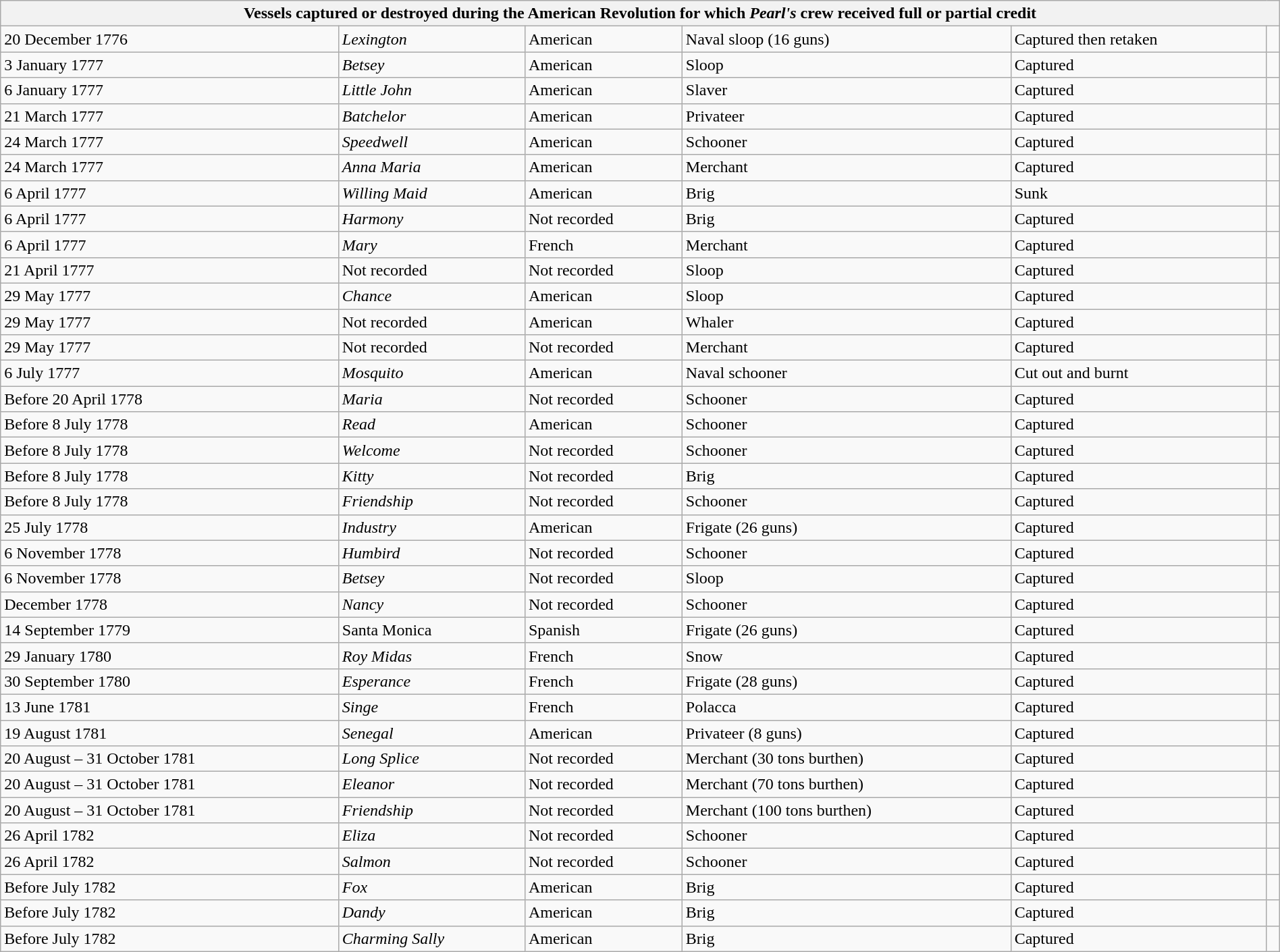<table class="wikitable" style="width:100%; align-center">
<tr>
<th colspan="6">Vessels captured or destroyed during the American Revolution for which <em>Pearl's</em> crew received full or partial credit</th>
</tr>
<tr>
<td>20 December 1776</td>
<td><em>Lexington</em></td>
<td> American</td>
<td>Naval sloop (16 guns)</td>
<td>Captured then retaken</td>
<td></td>
</tr>
<tr>
<td>3 January 1777</td>
<td><em>Betsey</em></td>
<td> American</td>
<td>Sloop</td>
<td>Captured</td>
<td></td>
</tr>
<tr>
<td>6 January 1777</td>
<td><em>Little John</em></td>
<td> American</td>
<td>Slaver</td>
<td>Captured</td>
<td></td>
</tr>
<tr>
<td>21 March 1777</td>
<td><em>Batchelor</em></td>
<td> American</td>
<td>Privateer</td>
<td>Captured</td>
<td></td>
</tr>
<tr>
<td>24 March 1777</td>
<td><em>Speedwell</em></td>
<td> American</td>
<td>Schooner</td>
<td>Captured</td>
<td></td>
</tr>
<tr>
<td>24 March 1777</td>
<td><em>Anna Maria</em></td>
<td> American</td>
<td>Merchant</td>
<td>Captured</td>
<td></td>
</tr>
<tr>
<td>6 April 1777</td>
<td><em>Willing Maid</em></td>
<td> American</td>
<td>Brig</td>
<td>Sunk</td>
<td></td>
</tr>
<tr>
<td>6 April 1777</td>
<td><em>Harmony</em></td>
<td>Not recorded</td>
<td>Brig</td>
<td>Captured</td>
<td></td>
</tr>
<tr>
<td>6 April 1777</td>
<td><em>Mary</em></td>
<td> French</td>
<td>Merchant</td>
<td>Captured</td>
<td></td>
</tr>
<tr>
<td>21 April 1777</td>
<td>Not recorded</td>
<td>Not recorded</td>
<td>Sloop</td>
<td>Captured</td>
<td></td>
</tr>
<tr>
<td>29 May 1777</td>
<td><em>Chance</em></td>
<td> American</td>
<td>Sloop</td>
<td>Captured</td>
<td></td>
</tr>
<tr>
<td>29 May 1777</td>
<td>Not recorded</td>
<td> American</td>
<td>Whaler</td>
<td>Captured</td>
<td></td>
</tr>
<tr>
<td>29 May 1777</td>
<td>Not recorded</td>
<td>Not recorded</td>
<td>Merchant</td>
<td>Captured</td>
<td></td>
</tr>
<tr>
<td>6 July 1777</td>
<td><em>Mosquito</em></td>
<td> American</td>
<td>Naval schooner</td>
<td>Cut out and burnt</td>
<td></td>
</tr>
<tr>
<td>Before 20 April 1778</td>
<td><em>Maria</em></td>
<td>Not recorded</td>
<td>Schooner</td>
<td>Captured</td>
<td></td>
</tr>
<tr>
<td>Before 8 July 1778</td>
<td><em>Read</em></td>
<td> American</td>
<td>Schooner</td>
<td>Captured</td>
<td></td>
</tr>
<tr>
<td>Before 8 July 1778</td>
<td><em>Welcome</em></td>
<td>Not recorded</td>
<td>Schooner</td>
<td>Captured</td>
<td></td>
</tr>
<tr>
<td>Before 8 July 1778</td>
<td><em>Kitty</em></td>
<td>Not recorded</td>
<td>Brig</td>
<td>Captured</td>
<td></td>
</tr>
<tr>
<td>Before 8 July 1778</td>
<td><em>Friendship</em></td>
<td>Not recorded</td>
<td>Schooner</td>
<td>Captured</td>
<td></td>
</tr>
<tr>
<td>25 July 1778</td>
<td><em>Industry</em></td>
<td> American</td>
<td>Frigate (26 guns)</td>
<td>Captured</td>
<td></td>
</tr>
<tr>
<td>6 November 1778</td>
<td><em>Humbird</em></td>
<td>Not recorded</td>
<td>Schooner</td>
<td>Captured</td>
<td></td>
</tr>
<tr>
<td>6 November 1778</td>
<td><em>Betsey</em></td>
<td>Not recorded</td>
<td>Sloop</td>
<td>Captured</td>
<td></td>
</tr>
<tr>
<td>December 1778</td>
<td><em>Nancy</em></td>
<td>Not recorded</td>
<td>Schooner</td>
<td>Captured</td>
<td></td>
</tr>
<tr>
<td>14 September 1779</td>
<td>Santa Monica</td>
<td> Spanish</td>
<td>Frigate (26 guns)</td>
<td>Captured</td>
<td></td>
</tr>
<tr>
<td>29 January 1780</td>
<td><em>Roy Midas</em></td>
<td> French</td>
<td>Snow</td>
<td>Captured</td>
<td></td>
</tr>
<tr>
<td>30 September 1780</td>
<td><em>Esperance</em></td>
<td> French</td>
<td>Frigate (28 guns)</td>
<td>Captured</td>
<td></td>
</tr>
<tr>
<td>13 June 1781</td>
<td><em>Singe</em></td>
<td> French</td>
<td>Polacca</td>
<td>Captured</td>
<td></td>
</tr>
<tr>
<td>19 August 1781</td>
<td><em>Senegal</em></td>
<td> American</td>
<td>Privateer (8 guns)</td>
<td>Captured</td>
<td></td>
</tr>
<tr>
<td>20 August – 31 October 1781</td>
<td><em>Long Splice</em></td>
<td>Not recorded</td>
<td>Merchant (30 tons burthen)</td>
<td>Captured</td>
<td></td>
</tr>
<tr>
<td>20 August – 31 October 1781</td>
<td><em>Eleanor</em></td>
<td>Not recorded</td>
<td>Merchant (70 tons burthen)</td>
<td>Captured</td>
<td></td>
</tr>
<tr>
<td>20 August – 31 October 1781</td>
<td><em>Friendship</em></td>
<td>Not recorded</td>
<td>Merchant (100 tons burthen)</td>
<td>Captured</td>
<td></td>
</tr>
<tr>
<td>26 April 1782</td>
<td><em>Eliza</em></td>
<td>Not recorded</td>
<td>Schooner</td>
<td>Captured</td>
<td></td>
</tr>
<tr>
<td>26 April 1782</td>
<td><em>Salmon</em></td>
<td>Not recorded</td>
<td>Schooner</td>
<td>Captured</td>
<td></td>
</tr>
<tr>
<td>Before July 1782</td>
<td><em>Fox</em></td>
<td> American</td>
<td>Brig</td>
<td>Captured</td>
<td></td>
</tr>
<tr>
<td>Before July 1782</td>
<td><em>Dandy</em></td>
<td> American</td>
<td>Brig</td>
<td>Captured</td>
<td></td>
</tr>
<tr>
<td>Before July 1782</td>
<td><em>Charming Sally</em></td>
<td> American</td>
<td>Brig</td>
<td>Captured</td>
<td></td>
</tr>
</table>
